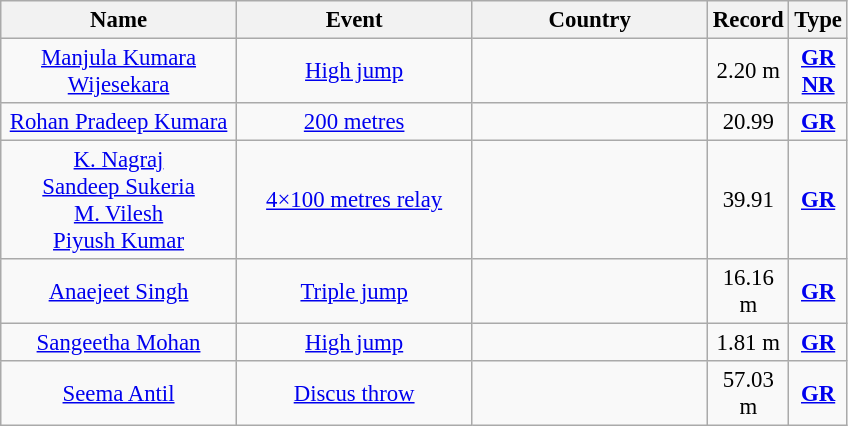<table class="wikitable sortable" style="text-align: center; font-size:95%">
<tr>
<th width="150">Name</th>
<th width="150">Event</th>
<th width="150">Country</th>
<th width="25">Record</th>
<th width="25">Type</th>
</tr>
<tr>
<td><a href='#'>Manjula Kumara Wijesekara</a></td>
<td><a href='#'>High jump</a></td>
<td></td>
<td>2.20 m</td>
<td><strong><a href='#'>GR</a></strong> <strong><a href='#'>NR</a></strong></td>
</tr>
<tr>
<td><a href='#'>Rohan Pradeep Kumara</a></td>
<td><a href='#'>200 metres</a></td>
<td></td>
<td>20.99</td>
<td><strong><a href='#'>GR</a></strong></td>
</tr>
<tr>
<td><a href='#'>K. Nagraj</a><br><a href='#'>Sandeep Sukeria</a><br><a href='#'>M. Vilesh</a><br><a href='#'>Piyush Kumar</a></td>
<td><a href='#'>4×100 metres relay</a></td>
<td></td>
<td>39.91</td>
<td><strong><a href='#'>GR</a></strong></td>
</tr>
<tr>
<td><a href='#'>Anaejeet Singh</a></td>
<td><a href='#'>Triple jump</a></td>
<td></td>
<td>16.16 m</td>
<td><strong><a href='#'>GR</a></strong></td>
</tr>
<tr>
<td><a href='#'>Sangeetha Mohan</a></td>
<td><a href='#'>High jump</a></td>
<td></td>
<td>1.81 m</td>
<td><strong><a href='#'>GR</a></strong></td>
</tr>
<tr>
<td><a href='#'>Seema Antil</a></td>
<td><a href='#'>Discus throw</a></td>
<td></td>
<td>57.03 m</td>
<td><strong><a href='#'>GR</a></strong></td>
</tr>
</table>
